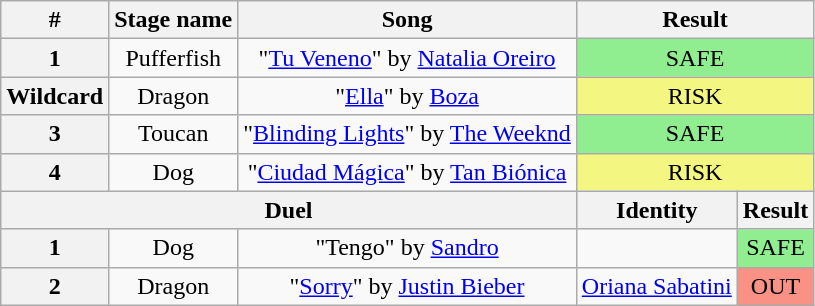<table class="wikitable plainrowheaders" style="text-align: center;">
<tr>
<th>#</th>
<th>Stage name</th>
<th>Song</th>
<th colspan="2">Result</th>
</tr>
<tr>
<th>1</th>
<td>Pufferfish</td>
<td>"<a href='#'>Tu Veneno</a>" by <a href='#'>Natalia Oreiro</a></td>
<td colspan="2" bgcolor="lightgreen">SAFE</td>
</tr>
<tr>
<th>Wildcard</th>
<td>Dragon</td>
<td>"<a href='#'>Ella</a>" by <a href='#'>Boza</a></td>
<td colspan="2" bgcolor="#F3F781">RISK</td>
</tr>
<tr>
<th>3</th>
<td>Toucan</td>
<td>"<a href='#'>Blinding Lights</a>" by <a href='#'>The Weeknd</a></td>
<td colspan="2" bgcolor="lightgreen">SAFE</td>
</tr>
<tr>
<th>4</th>
<td>Dog</td>
<td>"<a href='#'>Ciudad Mágica</a>" by <a href='#'>Tan Biónica</a></td>
<td colspan="2" bgcolor="#F3F781">RISK</td>
</tr>
<tr>
<th colspan="3">Duel</th>
<th>Identity</th>
<th>Result</th>
</tr>
<tr>
<th>1</th>
<td>Dog</td>
<td>"Tengo" by <a href='#'>Sandro</a></td>
<td></td>
<td bgcolor="lightgreen">SAFE</td>
</tr>
<tr>
<th>2</th>
<td>Dragon</td>
<td>"<a href='#'>Sorry</a>" by <a href='#'>Justin Bieber</a></td>
<td><a href='#'>Oriana Sabatini</a></td>
<td bgcolor="#F99185">OUT</td>
</tr>
</table>
